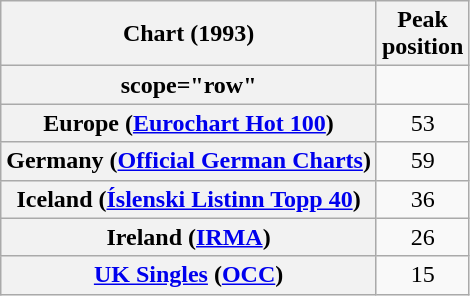<table class="wikitable sortable plainrowheaders">
<tr>
<th>Chart (1993)</th>
<th>Peak<br>position</th>
</tr>
<tr>
<th>scope="row"</th>
</tr>
<tr>
<th scope="row">Europe (<a href='#'>Eurochart Hot 100</a>)</th>
<td align="center">53</td>
</tr>
<tr>
<th scope="row">Germany (<a href='#'>Official German Charts</a>)</th>
<td align="center">59</td>
</tr>
<tr>
<th scope="row">Iceland (<a href='#'>Íslenski Listinn Topp 40</a>)</th>
<td align="center">36</td>
</tr>
<tr>
<th scope="row">Ireland (<a href='#'>IRMA</a>)</th>
<td align="center">26</td>
</tr>
<tr>
<th scope="row"><a href='#'>UK Singles</a> (<a href='#'>OCC</a>)</th>
<td align="center">15</td>
</tr>
</table>
